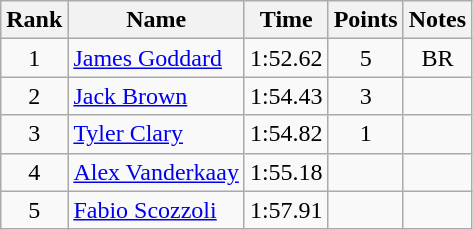<table class="wikitable" style="text-align:center">
<tr>
<th>Rank</th>
<th>Name</th>
<th>Time</th>
<th>Points</th>
<th>Notes</th>
</tr>
<tr>
<td>1</td>
<td align="left"> <a href='#'>James Goddard</a></td>
<td>1:52.62</td>
<td>5</td>
<td>BR</td>
</tr>
<tr>
<td>2</td>
<td align="left"> <a href='#'>Jack Brown</a></td>
<td>1:54.43</td>
<td>3</td>
<td></td>
</tr>
<tr>
<td>3</td>
<td align="left"> <a href='#'>Tyler Clary</a></td>
<td>1:54.82</td>
<td>1</td>
<td></td>
</tr>
<tr>
<td>4</td>
<td align="left"> <a href='#'>Alex Vanderkaay</a></td>
<td>1:55.18</td>
<td></td>
<td></td>
</tr>
<tr>
<td>5</td>
<td align="left"> <a href='#'>Fabio Scozzoli</a></td>
<td>1:57.91</td>
<td></td>
<td></td>
</tr>
</table>
